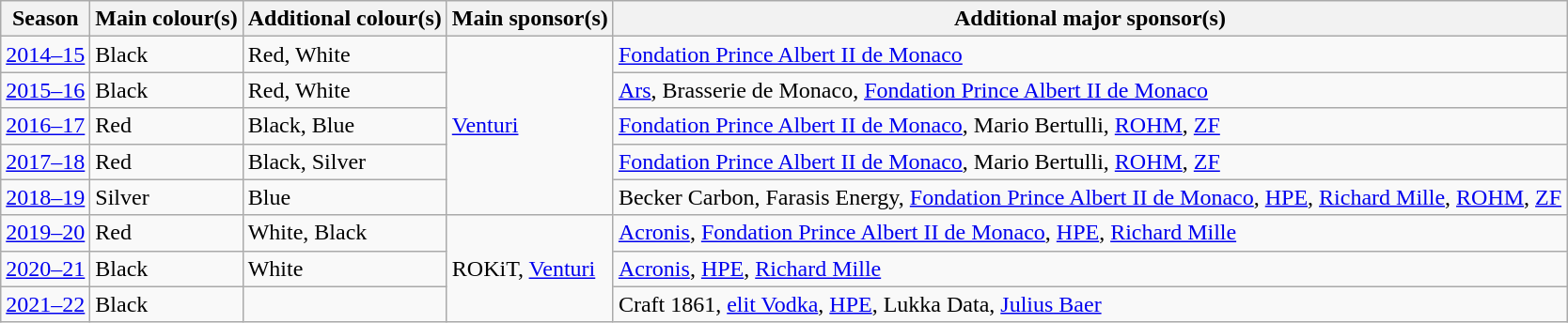<table class="wikitable">
<tr>
<th>Season</th>
<th>Main colour(s)</th>
<th>Additional colour(s)</th>
<th>Main sponsor(s)</th>
<th>Additional major sponsor(s)</th>
</tr>
<tr>
<td><a href='#'>2014–15</a></td>
<td>Black</td>
<td>Red, White</td>
<td rowspan="5"><a href='#'>Venturi</a></td>
<td><a href='#'>Fondation Prince Albert II de Monaco</a></td>
</tr>
<tr>
<td><a href='#'>2015–16</a></td>
<td>Black</td>
<td>Red, White</td>
<td><a href='#'>Ars</a>, Brasserie de Monaco, <a href='#'>Fondation Prince Albert II de Monaco</a></td>
</tr>
<tr>
<td><a href='#'>2016–17</a></td>
<td>Red</td>
<td>Black, Blue</td>
<td><a href='#'>Fondation Prince Albert II de Monaco</a>, Mario Bertulli, <a href='#'>ROHM</a>, <a href='#'>ZF</a></td>
</tr>
<tr>
<td><a href='#'>2017–18</a></td>
<td>Red</td>
<td>Black, Silver</td>
<td><a href='#'>Fondation Prince Albert II de Monaco</a>, Mario Bertulli, <a href='#'>ROHM</a>, <a href='#'>ZF</a></td>
</tr>
<tr>
<td><a href='#'>2018–19</a></td>
<td>Silver</td>
<td>Blue</td>
<td>Becker Carbon, Farasis Energy, <a href='#'>Fondation Prince Albert II de Monaco</a>, <a href='#'>HPE</a>, <a href='#'>Richard Mille</a>, <a href='#'>ROHM</a>, <a href='#'>ZF</a></td>
</tr>
<tr>
<td><a href='#'>2019–20</a></td>
<td>Red</td>
<td>White, Black</td>
<td rowspan="3">ROKiT, <a href='#'>Venturi</a></td>
<td><a href='#'>Acronis</a>, <a href='#'>Fondation Prince Albert II de Monaco</a>, <a href='#'>HPE</a>, <a href='#'>Richard Mille</a></td>
</tr>
<tr>
<td><a href='#'>2020–21</a></td>
<td>Black</td>
<td>White</td>
<td><a href='#'>Acronis</a>, <a href='#'>HPE</a>, <a href='#'>Richard Mille</a></td>
</tr>
<tr>
<td><a href='#'>2021–22</a></td>
<td>Black</td>
<td></td>
<td>Craft 1861, <a href='#'>elit Vodka</a>, <a href='#'>HPE</a>, Lukka Data, <a href='#'>Julius Baer</a></td>
</tr>
</table>
